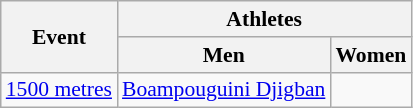<table class=wikitable style="font-size:90%">
<tr>
<th rowspan=2>Event</th>
<th colspan=2>Athletes</th>
</tr>
<tr>
<th>Men</th>
<th>Women</th>
</tr>
<tr>
<td><a href='#'>1500 metres</a></td>
<td><a href='#'>Boampouguini Djigban</a></td>
<td></td>
</tr>
</table>
